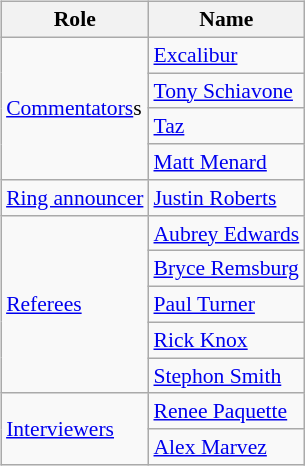<table class=wikitable style="font-size:90%; margin: 0.5em 0 0.5em 1em; float: right; clear: right;">
<tr>
<th>Role</th>
<th>Name</th>
</tr>
<tr>
<td rowspan=4><a href='#'>Commentators</a>s</td>
<td><a href='#'>Excalibur</a> </td>
</tr>
<tr>
<td><a href='#'>Tony Schiavone</a> </td>
</tr>
<tr>
<td><a href='#'>Taz</a> </td>
</tr>
<tr>
<td><a href='#'>Matt Menard</a> </td>
</tr>
<tr>
<td><a href='#'>Ring announcer</a></td>
<td><a href='#'>Justin Roberts</a></td>
</tr>
<tr>
<td rowspan=5><a href='#'>Referees</a></td>
<td><a href='#'>Aubrey Edwards</a></td>
</tr>
<tr>
<td><a href='#'>Bryce Remsburg</a></td>
</tr>
<tr>
<td><a href='#'>Paul Turner</a></td>
</tr>
<tr>
<td><a href='#'>Rick Knox</a></td>
</tr>
<tr>
<td><a href='#'>Stephon Smith</a></td>
</tr>
<tr>
<td rowspan=2><a href='#'>Interviewers</a></td>
<td><a href='#'>Renee Paquette</a></td>
</tr>
<tr>
<td><a href='#'>Alex Marvez</a></td>
</tr>
</table>
